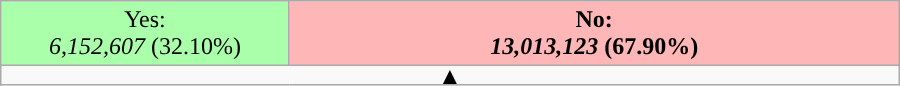<table class="wikitable sortable" style="width:600px; text-align:center;">
<tr>
<td style="width:32.1%; background:#AAFFAA;">Yes: <br><em>6,152,607</em> (32.10%)</td>
<td style="width:67.9%; background:#ffb6b6"><strong>No:</strong> <br> <strong><em>13,013,123</em></strong> <strong>(67.90%)</strong></td>
</tr>
<tr>
<td colspan=4 style="text-align: center; line-height: 32.1%;"><strong>▲</strong></td>
</tr>
</table>
